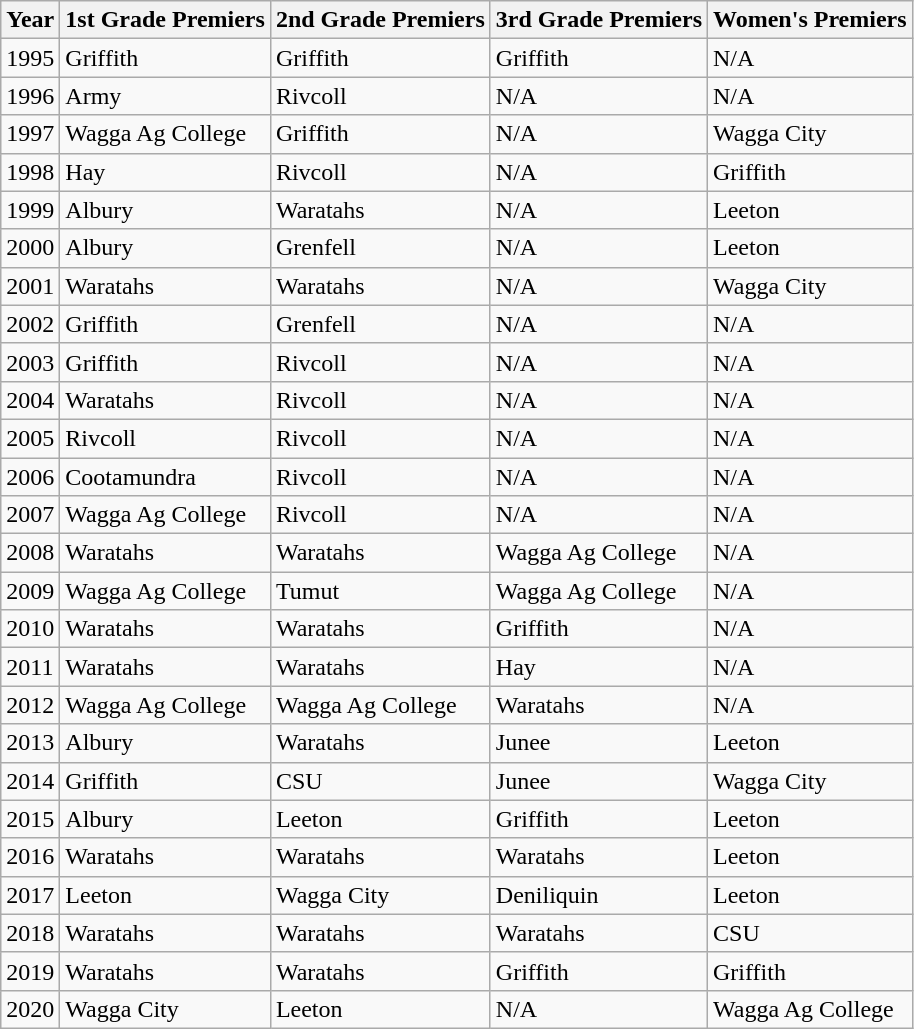<table class="wikitable">
<tr>
<th>Year</th>
<th>1st Grade Premiers</th>
<th>2nd Grade Premiers</th>
<th>3rd Grade Premiers</th>
<th>Women's Premiers</th>
</tr>
<tr>
<td>1995</td>
<td>Griffith</td>
<td>Griffith</td>
<td>Griffith</td>
<td>N/A</td>
</tr>
<tr>
<td>1996</td>
<td>Army</td>
<td>Rivcoll</td>
<td>N/A</td>
<td>N/A</td>
</tr>
<tr>
<td>1997</td>
<td>Wagga Ag College</td>
<td>Griffith</td>
<td>N/A</td>
<td>Wagga City</td>
</tr>
<tr>
<td>1998</td>
<td>Hay</td>
<td>Rivcoll</td>
<td>N/A</td>
<td>Griffith</td>
</tr>
<tr>
<td>1999</td>
<td>Albury</td>
<td>Waratahs</td>
<td>N/A</td>
<td>Leeton</td>
</tr>
<tr>
<td>2000</td>
<td>Albury</td>
<td>Grenfell</td>
<td>N/A</td>
<td>Leeton</td>
</tr>
<tr>
<td>2001</td>
<td>Waratahs</td>
<td>Waratahs</td>
<td>N/A</td>
<td>Wagga City</td>
</tr>
<tr>
<td>2002</td>
<td>Griffith</td>
<td>Grenfell</td>
<td>N/A</td>
<td>N/A</td>
</tr>
<tr>
<td>2003</td>
<td>Griffith</td>
<td>Rivcoll</td>
<td>N/A</td>
<td>N/A</td>
</tr>
<tr>
<td>2004</td>
<td>Waratahs</td>
<td>Rivcoll</td>
<td>N/A</td>
<td>N/A</td>
</tr>
<tr>
<td>2005</td>
<td>Rivcoll</td>
<td>Rivcoll</td>
<td>N/A</td>
<td>N/A</td>
</tr>
<tr>
<td>2006</td>
<td>Cootamundra</td>
<td>Rivcoll</td>
<td>N/A</td>
<td>N/A</td>
</tr>
<tr>
<td>2007</td>
<td>Wagga Ag College</td>
<td>Rivcoll</td>
<td>N/A</td>
<td>N/A</td>
</tr>
<tr>
<td>2008</td>
<td>Waratahs</td>
<td>Waratahs</td>
<td>Wagga Ag College</td>
<td>N/A</td>
</tr>
<tr>
<td>2009</td>
<td>Wagga Ag College</td>
<td>Tumut</td>
<td>Wagga Ag College</td>
<td>N/A</td>
</tr>
<tr>
<td>2010</td>
<td>Waratahs</td>
<td>Waratahs</td>
<td>Griffith</td>
<td>N/A</td>
</tr>
<tr>
<td>2011</td>
<td>Waratahs</td>
<td>Waratahs</td>
<td>Hay</td>
<td>N/A</td>
</tr>
<tr>
<td>2012</td>
<td>Wagga Ag College</td>
<td>Wagga Ag College</td>
<td>Waratahs</td>
<td>N/A</td>
</tr>
<tr>
<td>2013</td>
<td>Albury</td>
<td>Waratahs</td>
<td>Junee</td>
<td>Leeton</td>
</tr>
<tr>
<td>2014</td>
<td>Griffith</td>
<td>CSU</td>
<td>Junee</td>
<td>Wagga City</td>
</tr>
<tr>
<td>2015</td>
<td>Albury</td>
<td>Leeton</td>
<td>Griffith</td>
<td>Leeton</td>
</tr>
<tr>
<td>2016</td>
<td>Waratahs</td>
<td>Waratahs</td>
<td>Waratahs</td>
<td>Leeton</td>
</tr>
<tr>
<td>2017</td>
<td>Leeton</td>
<td>Wagga City</td>
<td>Deniliquin</td>
<td>Leeton</td>
</tr>
<tr>
<td>2018</td>
<td>Waratahs</td>
<td>Waratahs</td>
<td>Waratahs</td>
<td>CSU</td>
</tr>
<tr>
<td>2019</td>
<td>Waratahs</td>
<td>Waratahs</td>
<td>Griffith</td>
<td>Griffith</td>
</tr>
<tr>
<td>2020</td>
<td>Wagga City</td>
<td>Leeton</td>
<td>N/A</td>
<td>Wagga Ag College</td>
</tr>
</table>
